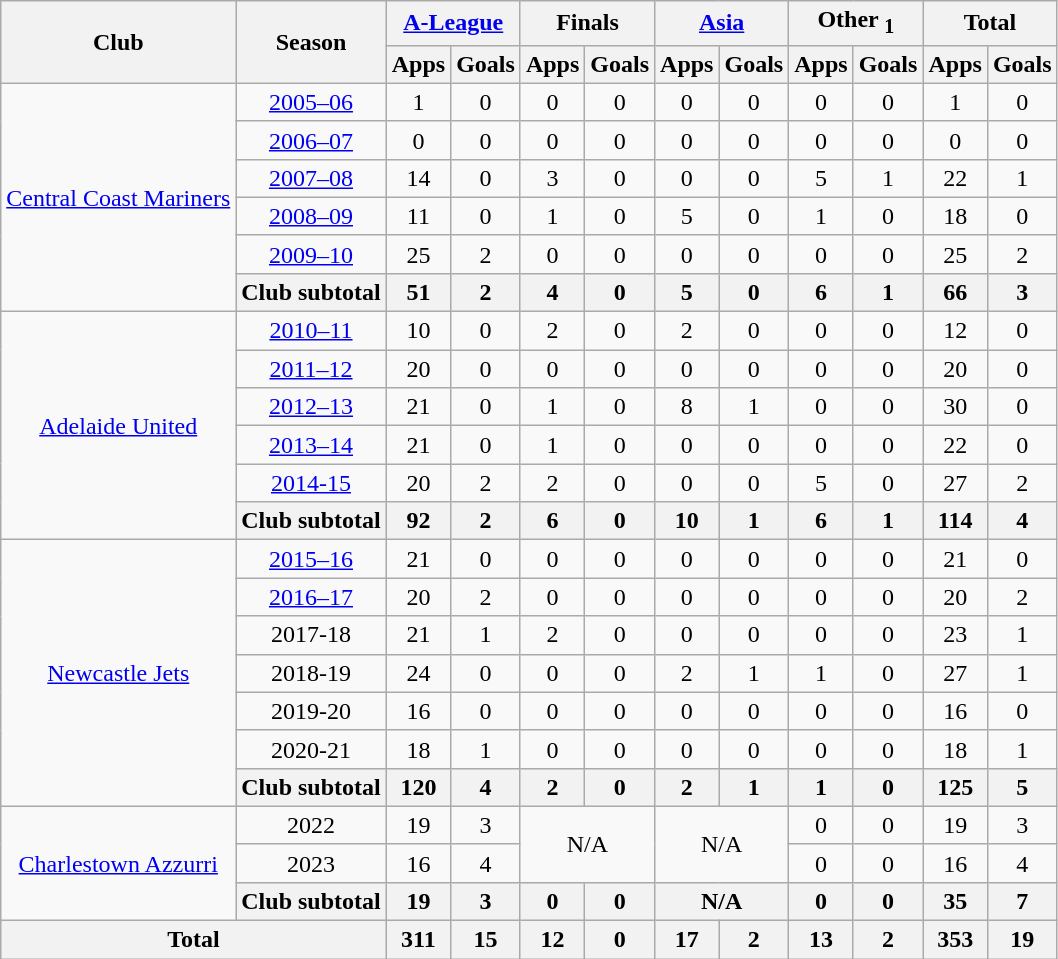<table class="wikitable" style="text-align: center;">
<tr>
<th rowspan="2">Club</th>
<th rowspan="2">Season</th>
<th colspan="2"><a href='#'>A-League</a></th>
<th colspan="2">Finals</th>
<th colspan="2"><a href='#'>Asia</a></th>
<th colspan="2">Other <sub>1</sub></th>
<th colspan="2">Total</th>
</tr>
<tr>
<th>Apps</th>
<th>Goals</th>
<th>Apps</th>
<th>Goals</th>
<th>Apps</th>
<th>Goals</th>
<th>Apps</th>
<th>Goals</th>
<th>Apps</th>
<th>Goals</th>
</tr>
<tr>
<td rowspan="6" valign="center"><a href='#'>Central Coast Mariners</a></td>
<td><a href='#'>2005–06</a></td>
<td>1</td>
<td>0</td>
<td>0</td>
<td>0</td>
<td>0</td>
<td>0</td>
<td>0</td>
<td>0</td>
<td>1</td>
<td>0</td>
</tr>
<tr>
<td><a href='#'>2006–07</a></td>
<td>0</td>
<td>0</td>
<td>0</td>
<td>0</td>
<td>0</td>
<td>0</td>
<td>0</td>
<td>0</td>
<td>0</td>
<td>0</td>
</tr>
<tr>
<td><a href='#'>2007–08</a></td>
<td>14</td>
<td>0</td>
<td>3</td>
<td>0</td>
<td>0</td>
<td>0</td>
<td>5</td>
<td>1</td>
<td>22</td>
<td>1</td>
</tr>
<tr>
<td><a href='#'>2008–09</a></td>
<td>11</td>
<td>0</td>
<td>1</td>
<td>0</td>
<td>5</td>
<td>0</td>
<td>1</td>
<td>0</td>
<td>18</td>
<td>0</td>
</tr>
<tr>
<td><a href='#'>2009–10</a></td>
<td>25</td>
<td>2</td>
<td>0</td>
<td>0</td>
<td>0</td>
<td>0</td>
<td>0</td>
<td>0</td>
<td>25</td>
<td>2</td>
</tr>
<tr>
<th>Club subtotal</th>
<th>51</th>
<th>2</th>
<th>4</th>
<th>0</th>
<th>5</th>
<th>0</th>
<th>6</th>
<th>1</th>
<th>66</th>
<th>3</th>
</tr>
<tr>
<td rowspan="6" valign="center"><a href='#'>Adelaide United</a></td>
<td><a href='#'>2010–11</a></td>
<td>10</td>
<td>0</td>
<td>2</td>
<td>0</td>
<td>2</td>
<td>0</td>
<td>0</td>
<td>0</td>
<td>12</td>
<td>0</td>
</tr>
<tr>
<td><a href='#'>2011–12</a></td>
<td>20</td>
<td>0</td>
<td>0</td>
<td>0</td>
<td>0</td>
<td>0</td>
<td>0</td>
<td>0</td>
<td>20</td>
<td>0</td>
</tr>
<tr>
<td><a href='#'>2012–13</a></td>
<td>21</td>
<td>0</td>
<td>1</td>
<td>0</td>
<td>8</td>
<td>1</td>
<td>0</td>
<td>0</td>
<td>30</td>
<td>0</td>
</tr>
<tr>
<td><a href='#'>2013–14</a></td>
<td>21</td>
<td>0</td>
<td>1</td>
<td>0</td>
<td>0</td>
<td>0</td>
<td>0</td>
<td>0</td>
<td>22</td>
<td>0</td>
</tr>
<tr>
<td><a href='#'>2014-15</a></td>
<td>20</td>
<td>2</td>
<td>2</td>
<td>0</td>
<td>0</td>
<td>0</td>
<td>5</td>
<td>0</td>
<td>27</td>
<td>2</td>
</tr>
<tr>
<th>Club subtotal</th>
<th>92</th>
<th>2</th>
<th>6</th>
<th>0</th>
<th>10</th>
<th>1</th>
<th>6</th>
<th>1</th>
<th>114</th>
<th>4</th>
</tr>
<tr>
<td rowspan="7" valign="center"><a href='#'>Newcastle Jets</a></td>
<td><a href='#'>2015–16</a></td>
<td>21</td>
<td>0</td>
<td>0</td>
<td>0</td>
<td>0</td>
<td>0</td>
<td>0</td>
<td>0</td>
<td>21</td>
<td>0</td>
</tr>
<tr>
<td><a href='#'>2016–17</a></td>
<td>20</td>
<td>2</td>
<td>0</td>
<td>0</td>
<td>0</td>
<td>0</td>
<td>0</td>
<td>0</td>
<td>20</td>
<td>2</td>
</tr>
<tr>
<td>2017-18</td>
<td>21</td>
<td>1</td>
<td>2</td>
<td>0</td>
<td>0</td>
<td>0</td>
<td>0</td>
<td>0</td>
<td>23</td>
<td>1</td>
</tr>
<tr>
<td>2018-19</td>
<td>24</td>
<td>0</td>
<td>0</td>
<td>0</td>
<td>2</td>
<td>1</td>
<td>1</td>
<td>0</td>
<td>27</td>
<td>1</td>
</tr>
<tr>
<td>2019-20</td>
<td>16</td>
<td>0</td>
<td>0</td>
<td>0</td>
<td>0</td>
<td>0</td>
<td>0</td>
<td>0</td>
<td>16</td>
<td>0</td>
</tr>
<tr>
<td>2020-21</td>
<td>18</td>
<td>1</td>
<td>0</td>
<td>0</td>
<td>0</td>
<td>0</td>
<td>0</td>
<td>0</td>
<td>18</td>
<td>1</td>
</tr>
<tr>
<th>Club subtotal</th>
<th>120</th>
<th>4</th>
<th>2</th>
<th>0</th>
<th>2</th>
<th>1</th>
<th>1</th>
<th>0</th>
<th>125</th>
<th>5</th>
</tr>
<tr>
<td rowspan="3"><a href='#'>Charlestown Azzurri</a></td>
<td>2022</td>
<td>19</td>
<td>3</td>
<td colspan="2" rowspan="2">N/A</td>
<td colspan="2" rowspan="2">N/A</td>
<td>0</td>
<td>0</td>
<td>19</td>
<td>3</td>
</tr>
<tr>
<td>2023</td>
<td>16</td>
<td>4</td>
<td>0</td>
<td>0</td>
<td>16</td>
<td>4</td>
</tr>
<tr>
<th>Club subtotal</th>
<th>19</th>
<th>3</th>
<th>0</th>
<th>0</th>
<th colspan="2">N/A</th>
<th>0</th>
<th>0</th>
<th>35</th>
<th>7</th>
</tr>
<tr>
<th colspan="2" valign="center">Total</th>
<th>311</th>
<th>15</th>
<th>12</th>
<th>0</th>
<th>17</th>
<th>2</th>
<th>13</th>
<th>2</th>
<th>353</th>
<th>19</th>
</tr>
</table>
